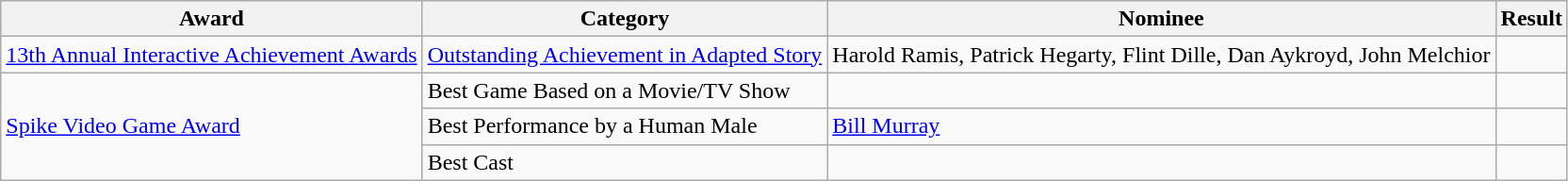<table class="wikitable">
<tr>
<th>Award</th>
<th>Category</th>
<th>Nominee</th>
<th>Result</th>
</tr>
<tr>
<td><a href='#'>13th Annual Interactive Achievement Awards</a></td>
<td><a href='#'>Outstanding Achievement in Adapted Story</a></td>
<td>Harold Ramis, Patrick Hegarty, Flint Dille, Dan Aykroyd, John Melchior</td>
<td></td>
</tr>
<tr>
<td rowspan=3><a href='#'>Spike Video Game Award</a></td>
<td>Best Game Based on a Movie/TV Show</td>
<td></td>
<td></td>
</tr>
<tr>
<td>Best Performance by a Human Male</td>
<td><a href='#'>Bill Murray</a></td>
<td></td>
</tr>
<tr>
<td>Best Cast</td>
<td></td>
<td></td>
</tr>
</table>
